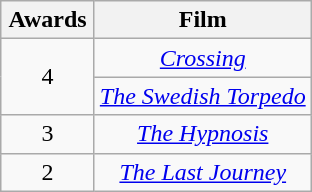<table class="wikitable plainrowheaders" style="text-align: center; float:left; margin-right:1em;">
<tr>
<th scope="col" style="width:55px;">Awards</th>
<th scope="col" style="text-align:center;">Film</th>
</tr>
<tr>
<td rowspan="2">4</td>
<td><em><a href='#'>Crossing</a></em></td>
</tr>
<tr>
<td><em><a href='#'>The Swedish Torpedo</a></em></td>
</tr>
<tr>
<td>3</td>
<td><em><a href='#'>The Hypnosis</a></em></td>
</tr>
<tr>
<td>2</td>
<td><em><a href='#'>The Last Journey</a></em></td>
</tr>
</table>
